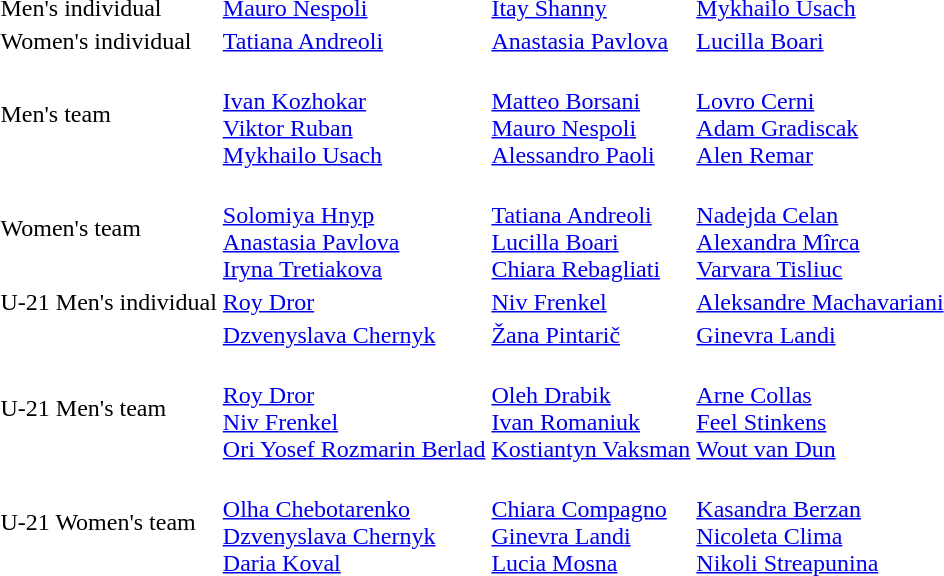<table>
<tr>
<td>Men's individual</td>
<td> <a href='#'>Mauro Nespoli</a></td>
<td> <a href='#'>Itay Shanny</a></td>
<td> <a href='#'>Mykhailo Usach</a></td>
</tr>
<tr>
<td>Women's individual</td>
<td> <a href='#'>Tatiana Andreoli</a></td>
<td> <a href='#'>Anastasia Pavlova</a></td>
<td> <a href='#'>Lucilla Boari</a></td>
</tr>
<tr>
<td>Men's team</td>
<td><br><a href='#'>Ivan Kozhokar</a><br><a href='#'>Viktor Ruban</a><br><a href='#'>Mykhailo Usach</a></td>
<td><br><a href='#'>Matteo Borsani</a><br><a href='#'>Mauro Nespoli</a><br><a href='#'>Alessandro Paoli</a></td>
<td><br><a href='#'>Lovro Cerni</a><br><a href='#'>Adam Gradiscak</a><br><a href='#'>Alen Remar</a></td>
</tr>
<tr>
<td>Women's team</td>
<td><br><a href='#'>Solomiya Hnyp</a><br><a href='#'>Anastasia Pavlova</a><br><a href='#'>Iryna Tretiakova</a></td>
<td><br><a href='#'>Tatiana Andreoli</a><br><a href='#'>Lucilla Boari</a><br><a href='#'>Chiara Rebagliati</a></td>
<td><br><a href='#'>Nadejda Celan</a><br><a href='#'>Alexandra Mîrca</a><br><a href='#'>Varvara Tisliuc</a></td>
</tr>
<tr>
<td>U-21 Men's individual</td>
<td> <a href='#'>Roy Dror</a></td>
<td> <a href='#'>Niv Frenkel</a></td>
<td> <a href='#'>Aleksandre Machavariani</a></td>
</tr>
<tr>
<td></td>
<td> <a href='#'>Dzvenyslava Chernyk</a></td>
<td> <a href='#'>Žana Pintarič</a></td>
<td> <a href='#'>Ginevra Landi</a></td>
</tr>
<tr>
<td>U-21 Men's team</td>
<td><br><a href='#'>Roy Dror</a><br><a href='#'>Niv Frenkel</a><br><a href='#'>Ori Yosef Rozmarin Berlad</a></td>
<td><br><a href='#'>Oleh Drabik</a><br><a href='#'>Ivan Romaniuk</a><br><a href='#'>Kostiantyn Vaksman</a></td>
<td><br><a href='#'>Arne Collas</a><br><a href='#'>Feel Stinkens</a><br><a href='#'>Wout van Dun</a></td>
</tr>
<tr>
<td>U-21 Women's team</td>
<td><br><a href='#'>Olha Chebotarenko</a><br><a href='#'>Dzvenyslava Chernyk</a><br><a href='#'>Daria Koval</a></td>
<td><br><a href='#'>Chiara Compagno</a><br><a href='#'>Ginevra Landi</a><br><a href='#'>Lucia Mosna</a></td>
<td><br><a href='#'>Kasandra Berzan</a><br><a href='#'>Nicoleta Clima</a><br><a href='#'>Nikoli Streapunina</a></td>
</tr>
</table>
